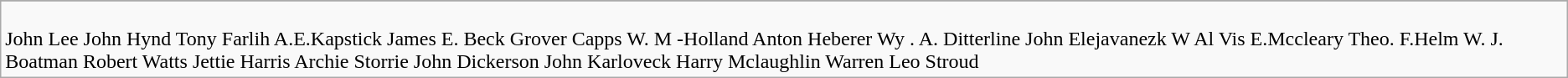<table class="wikitable">
<tr>
</tr>
<tr>
<td><br>John Lee 
John Hynd 
Tony Farlih 
A.E.Kapstick 
James E. Beck 
Grover Capps 
W. M -Holland 
Anton Heberer 
Wy . A. Ditterline 
John Elejavanezk 
W Al Vis 
E.Mccleary 
Theo. F.Helm 
W. J. Boatman 
Robert Watts 
Jettie Harris 
Archie Storrie 
John Dickerson 
John Karloveck 
Harry Mclaughlin 
Warren Leo Stroud</td>
</tr>
</table>
